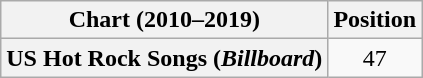<table class="wikitable plainrowheaders" style="text-align:center">
<tr>
<th scope="col">Chart (2010–2019)</th>
<th scope="col">Position</th>
</tr>
<tr>
<th scope="row">US Hot Rock Songs (<em>Billboard</em>)</th>
<td>47</td>
</tr>
</table>
